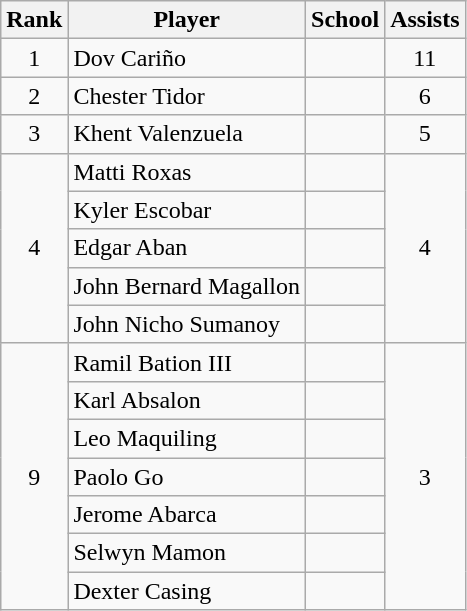<table class="wikitable" style="text-align:center">
<tr>
<th>Rank</th>
<th>Player</th>
<th>School</th>
<th>Assists</th>
</tr>
<tr>
<td rowspan=1>1</td>
<td align="left"> Dov Cariño</td>
<td align="left"></td>
<td rowspan=1>11</td>
</tr>
<tr>
<td rowspan=1>2</td>
<td align="left"> Chester Tidor</td>
<td align="left"></td>
<td rowspan=1>6</td>
</tr>
<tr>
<td rowspan=1>3</td>
<td align="left"> Khent Valenzuela</td>
<td align="left"></td>
<td rowspan=1>5</td>
</tr>
<tr>
<td rowspan=5>4</td>
<td align="left"> Matti Roxas</td>
<td align="left"></td>
<td rowspan=5>4</td>
</tr>
<tr>
<td align="left"> Kyler Escobar</td>
<td align="left"></td>
</tr>
<tr>
<td align="left"> Edgar Aban</td>
<td align="left"></td>
</tr>
<tr>
<td align="left"> John Bernard Magallon</td>
<td align="left"></td>
</tr>
<tr>
<td align="left"> John Nicho Sumanoy</td>
<td align="left"></td>
</tr>
<tr>
<td rowspan=7>9</td>
<td align="left"> Ramil Bation III</td>
<td align="left"></td>
<td rowspan=7>3</td>
</tr>
<tr>
<td align="left"> Karl Absalon</td>
<td align="left"></td>
</tr>
<tr>
<td align="left"> Leo Maquiling</td>
<td align="left"></td>
</tr>
<tr>
<td align="left"> Paolo Go</td>
<td align="left"></td>
</tr>
<tr>
<td align="left"> Jerome Abarca</td>
<td align="left"></td>
</tr>
<tr>
<td align="left"> Selwyn Mamon</td>
<td align="left"></td>
</tr>
<tr>
<td align="left"> Dexter Casing</td>
<td align="left"><br></td>
</tr>
</table>
